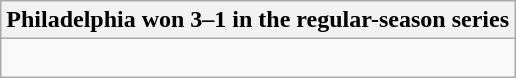<table class="wikitable collapsible collapsed">
<tr>
<th>Philadelphia won 3–1 in the regular-season series</th>
</tr>
<tr>
<td><br>


</td>
</tr>
</table>
